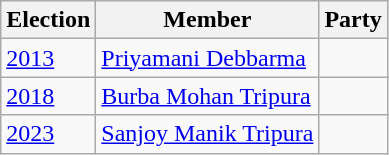<table class="wikitable sortable">
<tr>
<th>Election</th>
<th>Member</th>
<th colspan=2>Party</th>
</tr>
<tr>
<td><a href='#'>2013</a></td>
<td><a href='#'>Priyamani Debbarma</a></td>
<td></td>
</tr>
<tr>
<td><a href='#'>2018</a></td>
<td><a href='#'>Burba Mohan Tripura</a></td>
<td></td>
</tr>
<tr>
<td><a href='#'>2023</a></td>
<td><a href='#'>Sanjoy Manik Tripura</a></td>
<td></td>
</tr>
</table>
